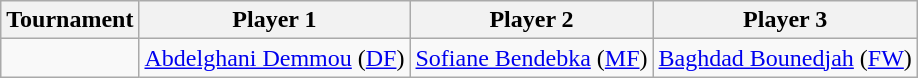<table class="wikitable">
<tr>
<th>Tournament</th>
<th>Player 1</th>
<th>Player 2</th>
<th>Player 3</th>
</tr>
<tr>
<td></td>
<td><a href='#'>Abdelghani Demmou</a> (<a href='#'>DF</a>)</td>
<td><a href='#'>Sofiane Bendebka</a> (<a href='#'>MF</a>)</td>
<td><a href='#'>Baghdad Bounedjah</a> (<a href='#'>FW</a>)</td>
</tr>
</table>
